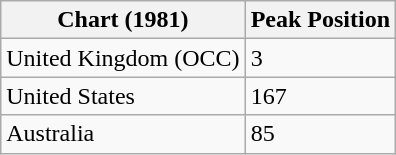<table class="wikitable">
<tr>
<th>Chart (1981)</th>
<th>Peak Position</th>
</tr>
<tr>
<td>United Kingdom (OCC)</td>
<td>3</td>
</tr>
<tr>
<td>United States</td>
<td>167</td>
</tr>
<tr>
<td>Australia</td>
<td>85</td>
</tr>
</table>
